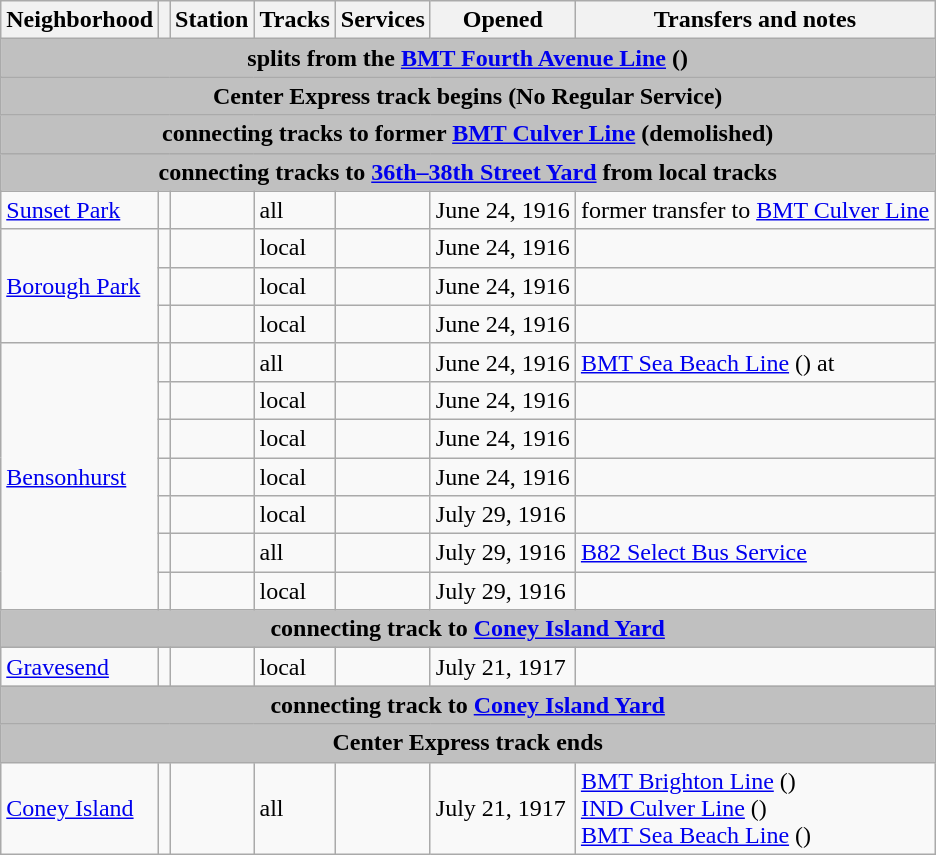<table class="wikitable">
<tr>
<th>Neighborhood</th>
<th></th>
<th>Station</th>
<th>Tracks</th>
<th>Services</th>
<th>Opened</th>
<th>Transfers and notes</th>
</tr>
<tr>
<th colspan=7 style="background-color: silver;">splits from the <a href='#'>BMT Fourth Avenue Line</a> ()</th>
</tr>
<tr>
<th colspan=7 style="background-color: silver;">Center Express track begins (No Regular Service)</th>
</tr>
<tr>
<th colspan=7 style="background-color: silver;">connecting tracks to former <a href='#'>BMT Culver Line</a> (demolished)</th>
</tr>
<tr>
<th colspan=7 style="background-color: silver;">connecting tracks to <a href='#'>36th–38th Street Yard</a> from local tracks</th>
</tr>
<tr>
<td><a href='#'>Sunset Park</a></td>
<td></td>
<td></td>
<td>all</td>
<td></td>
<td>June 24, 1916</td>
<td>former transfer to <a href='#'>BMT Culver Line</a></td>
</tr>
<tr>
<td rowspan=3><a href='#'>Borough Park</a></td>
<td></td>
<td></td>
<td>local</td>
<td></td>
<td>June 24, 1916</td>
<td></td>
</tr>
<tr>
<td></td>
<td></td>
<td>local</td>
<td></td>
<td>June 24, 1916</td>
<td></td>
</tr>
<tr>
<td></td>
<td></td>
<td>local</td>
<td></td>
<td>June 24, 1916</td>
<td></td>
</tr>
<tr>
<td rowspan=7><a href='#'>Bensonhurst</a></td>
<td align=center></td>
<td></td>
<td>all</td>
<td></td>
<td>June 24, 1916</td>
<td><a href='#'>BMT Sea Beach Line</a> () at </td>
</tr>
<tr>
<td></td>
<td></td>
<td>local</td>
<td></td>
<td>June 24, 1916</td>
<td></td>
</tr>
<tr>
<td></td>
<td></td>
<td>local</td>
<td></td>
<td>June 24, 1916</td>
<td></td>
</tr>
<tr>
<td></td>
<td></td>
<td>local</td>
<td></td>
<td>June 24, 1916</td>
<td></td>
</tr>
<tr>
<td></td>
<td></td>
<td>local</td>
<td></td>
<td>July 29, 1916</td>
<td></td>
</tr>
<tr>
<td></td>
<td></td>
<td>all</td>
<td></td>
<td>July 29, 1916</td>
<td><a href='#'>B82 Select Bus Service</a></td>
</tr>
<tr>
<td></td>
<td></td>
<td>local</td>
<td></td>
<td>July 29, 1916</td>
<td></td>
</tr>
<tr>
<th colspan=7 style="background-color: silver;">connecting track to <a href='#'>Coney Island Yard</a></th>
</tr>
<tr>
<td rowspan=1><a href='#'>Gravesend</a></td>
<td></td>
<td></td>
<td>local</td>
<td></td>
<td>July 21, 1917</td>
<td></td>
</tr>
<tr>
<th colspan=7 style="background-color: silver;">connecting track to <a href='#'>Coney Island Yard</a></th>
</tr>
<tr>
<th colspan=7 style="background-color: silver;">Center Express track ends</th>
</tr>
<tr>
<td><a href='#'>Coney Island</a></td>
<td></td>
<td></td>
<td>all</td>
<td></td>
<td>July 21, 1917</td>
<td><a href='#'>BMT Brighton Line</a> ()<br><a href='#'>IND Culver Line</a> ()<br><a href='#'>BMT Sea Beach Line</a> ()</td>
</tr>
</table>
